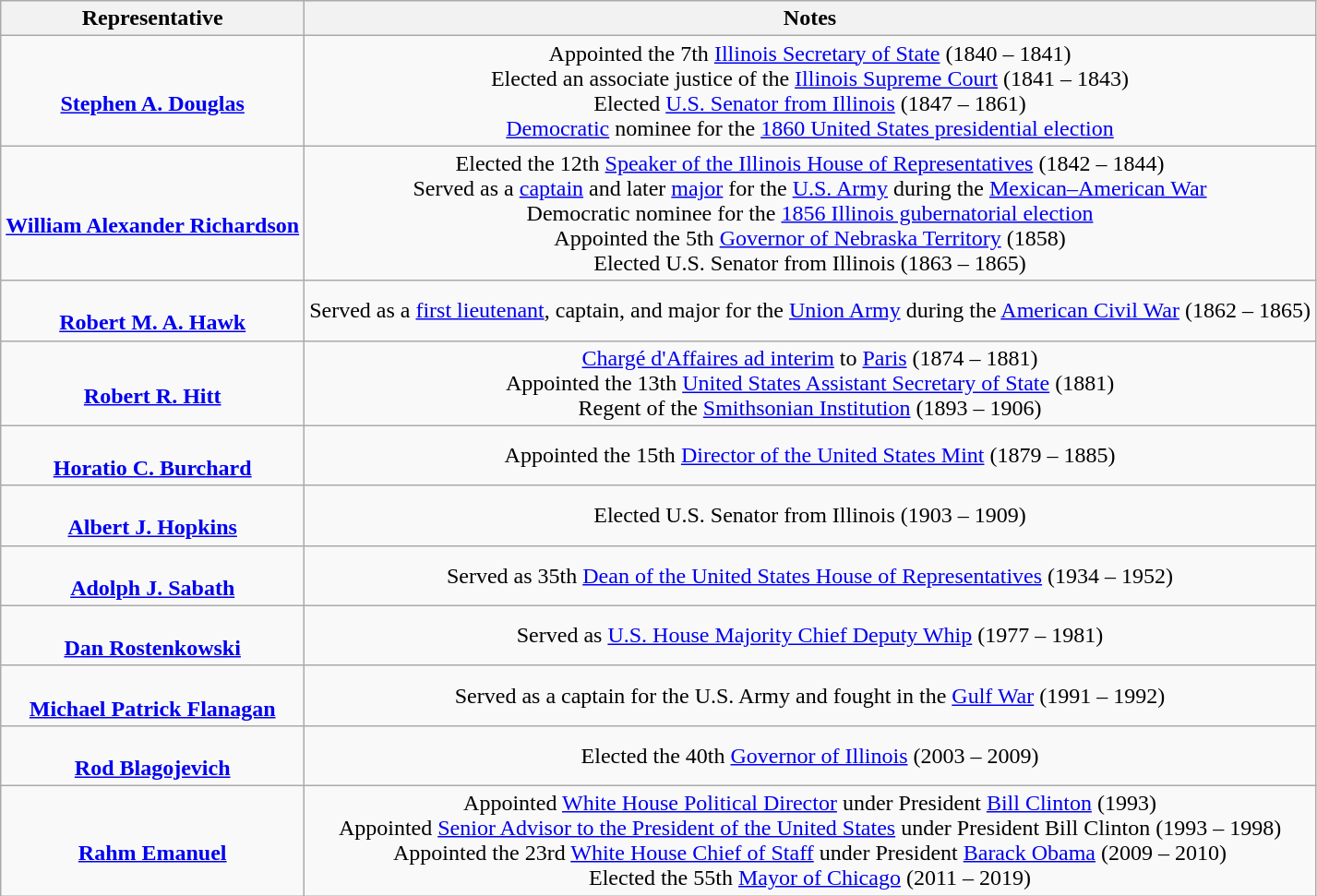<table class="wikitable" style="text-align:center">
<tr>
<th>Representative</th>
<th>Notes</th>
</tr>
<tr>
<td align=center><br><strong><a href='#'>Stephen A. Douglas</a></strong></td>
<td>Appointed the 7th <a href='#'>Illinois Secretary of State</a> (1840 – 1841)<br>Elected an associate justice of the <a href='#'>Illinois Supreme Court</a> (1841 – 1843)<br>Elected <a href='#'>U.S. Senator from Illinois</a> (1847 – 1861)<br><a href='#'>Democratic</a> nominee for the <a href='#'>1860 United States presidential election</a></td>
</tr>
<tr>
<td align=center><br><strong><a href='#'>William Alexander Richardson</a></strong></td>
<td>Elected the 12th <a href='#'>Speaker of the Illinois House of Representatives</a> (1842 – 1844)<br>Served as a <a href='#'>captain</a> and later <a href='#'>major</a> for the <a href='#'>U.S. Army</a> during the <a href='#'>Mexican–American War</a><br>Democratic nominee for the <a href='#'>1856 Illinois gubernatorial election</a><br>Appointed the 5th <a href='#'>Governor of Nebraska Territory</a> (1858)<br>Elected U.S. Senator from Illinois (1863 – 1865)</td>
</tr>
<tr>
<td align=center><br><strong><a href='#'>Robert M. A. Hawk</a></strong></td>
<td>Served as a <a href='#'>first lieutenant</a>, captain, and major for the <a href='#'>Union Army</a> during the <a href='#'>American Civil War</a> (1862 – 1865)</td>
</tr>
<tr>
<td align=center><br><strong><a href='#'>Robert R. Hitt</a></strong></td>
<td><a href='#'>Chargé d'Affaires ad interim</a> to <a href='#'>Paris</a> (1874 – 1881)<br>Appointed the 13th <a href='#'>United States Assistant Secretary of State</a> (1881)<br>Regent of the <a href='#'>Smithsonian Institution</a> (1893 – 1906)</td>
</tr>
<tr>
<td align=center><br><strong><a href='#'>Horatio C. Burchard</a></strong></td>
<td>Appointed the 15th <a href='#'>Director of the United States Mint</a> (1879 – 1885)</td>
</tr>
<tr>
<td align=center><br><strong><a href='#'>Albert J. Hopkins</a></strong></td>
<td>Elected U.S. Senator from Illinois (1903 – 1909)</td>
</tr>
<tr>
<td align=center><br><strong><a href='#'>Adolph J. Sabath</a></strong></td>
<td>Served as 35th <a href='#'>Dean of the United States House of Representatives</a> (1934 – 1952)</td>
</tr>
<tr>
<td align=center><br><strong><a href='#'>Dan Rostenkowski</a></strong></td>
<td>Served as <a href='#'>U.S. House Majority Chief Deputy Whip</a> (1977 – 1981)</td>
</tr>
<tr>
<td align=center><br><strong><a href='#'>Michael Patrick Flanagan</a></strong></td>
<td>Served as a captain for the U.S. Army and fought in the <a href='#'>Gulf War</a> (1991 – 1992)</td>
</tr>
<tr>
<td align=center><br><strong><a href='#'>Rod Blagojevich</a></strong></td>
<td>Elected the 40th <a href='#'>Governor of Illinois</a> (2003 – 2009)</td>
</tr>
<tr>
<td align=center><br><strong><a href='#'>Rahm Emanuel</a></strong></td>
<td>Appointed <a href='#'>White House Political Director</a> under President <a href='#'>Bill Clinton</a> (1993)<br>Appointed <a href='#'>Senior Advisor to the President of the United States</a> under President Bill Clinton (1993 – 1998)<br>Appointed the 23rd <a href='#'>White House Chief of Staff</a> under President <a href='#'>Barack Obama</a> (2009 – 2010)<br>Elected the 55th <a href='#'>Mayor of Chicago</a> (2011 – 2019)</td>
</tr>
</table>
